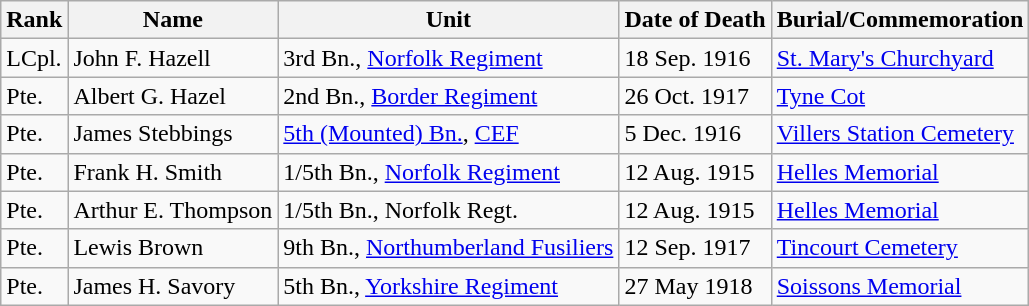<table class="wikitable">
<tr>
<th>Rank</th>
<th>Name</th>
<th>Unit</th>
<th>Date of Death</th>
<th>Burial/Commemoration</th>
</tr>
<tr>
<td>LCpl.</td>
<td>John F. Hazell</td>
<td>3rd Bn., <a href='#'>Norfolk Regiment</a></td>
<td>18 Sep. 1916</td>
<td><a href='#'>St. Mary's Churchyard</a></td>
</tr>
<tr>
<td>Pte.</td>
<td>Albert G. Hazel</td>
<td>2nd Bn., <a href='#'>Border Regiment</a></td>
<td>26 Oct. 1917</td>
<td><a href='#'>Tyne Cot</a></td>
</tr>
<tr>
<td>Pte.</td>
<td>James Stebbings</td>
<td><a href='#'>5th (Mounted) Bn.</a>, <a href='#'>CEF</a></td>
<td>5 Dec. 1916</td>
<td><a href='#'>Villers Station Cemetery</a></td>
</tr>
<tr>
<td>Pte.</td>
<td>Frank H. Smith</td>
<td>1/5th Bn., <a href='#'>Norfolk Regiment</a></td>
<td>12 Aug. 1915</td>
<td><a href='#'>Helles Memorial</a></td>
</tr>
<tr>
<td>Pte.</td>
<td>Arthur E. Thompson</td>
<td>1/5th Bn., Norfolk Regt.</td>
<td>12 Aug. 1915</td>
<td><a href='#'>Helles Memorial</a></td>
</tr>
<tr>
<td>Pte.</td>
<td>Lewis Brown</td>
<td>9th Bn., <a href='#'>Northumberland Fusiliers</a></td>
<td>12 Sep. 1917</td>
<td><a href='#'>Tincourt Cemetery</a></td>
</tr>
<tr>
<td>Pte.</td>
<td>James H. Savory</td>
<td>5th Bn., <a href='#'>Yorkshire Regiment</a></td>
<td>27 May 1918</td>
<td><a href='#'>Soissons Memorial</a></td>
</tr>
</table>
